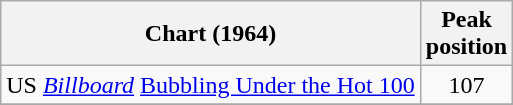<table class="wikitable">
<tr>
<th>Chart (1964)</th>
<th>Peak<br>position</th>
</tr>
<tr>
<td>US <em><a href='#'>Billboard</a></em> <a href='#'>Bubbling Under the Hot 100</a></td>
<td style="text-align:center;">107</td>
</tr>
<tr>
</tr>
</table>
